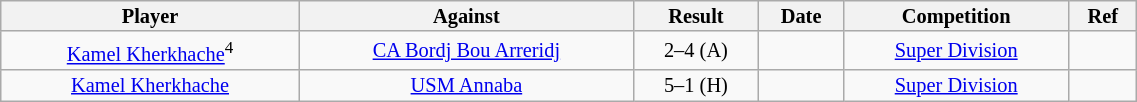<table class="wikitable sortable alternance"  style="font-size:85%; text-align:center; line-height:14px; width:60%;">
<tr>
<th>Player</th>
<th>Against</th>
<th>Result</th>
<th>Date</th>
<th>Competition</th>
<th>Ref</th>
</tr>
<tr>
<td> <a href='#'>Kamel Kherkhache</a><sup>4</sup></td>
<td><a href='#'>CA Bordj Bou Arreridj</a></td>
<td>2–4 (A)</td>
<td></td>
<td><a href='#'>Super Division</a></td>
<td></td>
</tr>
<tr>
<td> <a href='#'>Kamel Kherkhache</a></td>
<td><a href='#'>USM Annaba</a></td>
<td>5–1 (H)</td>
<td></td>
<td><a href='#'>Super Division</a></td>
<td></td>
</tr>
</table>
